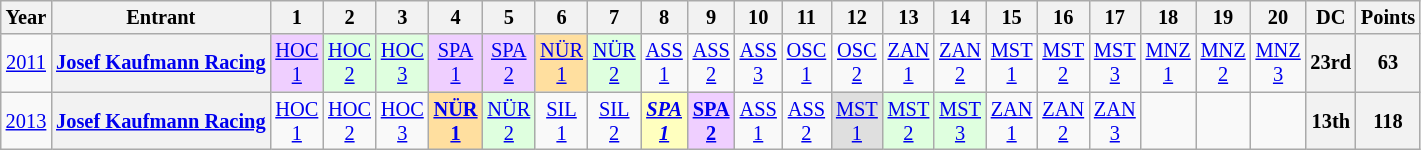<table class="wikitable" style="text-align:center; font-size:85%">
<tr>
<th>Year</th>
<th>Entrant</th>
<th>1</th>
<th>2</th>
<th>3</th>
<th>4</th>
<th>5</th>
<th>6</th>
<th>7</th>
<th>8</th>
<th>9</th>
<th>10</th>
<th>11</th>
<th>12</th>
<th>13</th>
<th>14</th>
<th>15</th>
<th>16</th>
<th>17</th>
<th>18</th>
<th>19</th>
<th>20</th>
<th>DC</th>
<th>Points</th>
</tr>
<tr>
<td><a href='#'>2011</a></td>
<th><a href='#'>Josef Kaufmann Racing</a></th>
<td style="background:#efcfff;"><a href='#'>HOC<br>1</a><br></td>
<td style="background:#dfffdf;"><a href='#'>HOC<br>2</a><br></td>
<td style="background:#dfffdf;"><a href='#'>HOC<br>3</a><br></td>
<td style="background:#efcfff;"><a href='#'>SPA<br>1</a><br></td>
<td style="background:#efcfff;"><a href='#'>SPA<br>2</a><br></td>
<td style="background:#ffdf9f;"><a href='#'>NÜR<br>1</a><br></td>
<td style="background:#dfffdf;"><a href='#'>NÜR<br>2</a><br></td>
<td style="background:#;"><a href='#'>ASS<br>1</a><br></td>
<td style="background:#;"><a href='#'>ASS<br>2</a><br></td>
<td style="background:#;"><a href='#'>ASS<br>3</a><br></td>
<td style="background:#;"><a href='#'>OSC<br>1</a><br></td>
<td style="background:#;"><a href='#'>OSC<br>2</a><br></td>
<td style="background:#;"><a href='#'>ZAN<br>1</a><br></td>
<td style="background:#;"><a href='#'>ZAN<br>2</a><br></td>
<td style="background:#;"><a href='#'>MST<br>1</a><br></td>
<td style="background:#;"><a href='#'>MST<br>2</a><br></td>
<td style="background:#;"><a href='#'>MST<br>3</a><br></td>
<td style="background:#;"><a href='#'>MNZ<br>1</a><br></td>
<td style="background:#;"><a href='#'>MNZ<br>2</a><br></td>
<td style="background:#;"><a href='#'>MNZ<br>3</a><br></td>
<th>23rd</th>
<th>63</th>
</tr>
<tr>
<td><a href='#'>2013</a></td>
<th><a href='#'>Josef Kaufmann Racing</a></th>
<td style="background:#;"><a href='#'>HOC<br>1</a><br></td>
<td style="background:#;"><a href='#'>HOC<br>2</a><br></td>
<td style="background:#;"><a href='#'>HOC<br>3</a><br></td>
<td style="background:#ffdf9f;"><strong><a href='#'>NÜR<br>1</a></strong><br></td>
<td style="background:#dfffdf;"><a href='#'>NÜR<br>2</a><br></td>
<td style="background:#;"><a href='#'>SIL<br>1</a><br></td>
<td style="background:#;"><a href='#'>SIL<br>2</a><br></td>
<td style="background:#ffffbf;"><strong><em><a href='#'>SPA<br>1</a></em></strong><br></td>
<td style="background:#efcfff;"><strong><a href='#'>SPA<br>2</a></strong><br></td>
<td style="background:#;"><a href='#'>ASS<br>1</a><br></td>
<td style="background:#;"><a href='#'>ASS<br>2</a><br></td>
<td style="background:#dfdfdf;"><a href='#'>MST<br>1</a><br></td>
<td style="background:#dfffdf;"><a href='#'>MST<br>2</a><br></td>
<td style="background:#dfffdf;"><a href='#'>MST<br>3</a><br></td>
<td style="background:#;"><a href='#'>ZAN<br>1</a><br></td>
<td style="background:#;"><a href='#'>ZAN<br>2</a><br></td>
<td style="background:#;"><a href='#'>ZAN<br>3</a><br></td>
<td></td>
<td></td>
<td></td>
<th>13th</th>
<th>118</th>
</tr>
</table>
